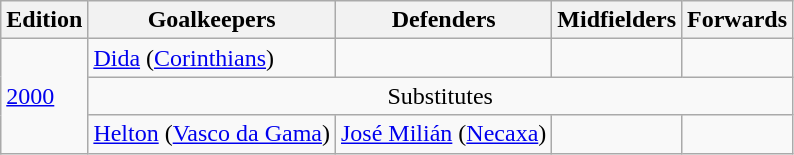<table class="wikitable">
<tr>
<th>Edition</th>
<th>Goalkeepers</th>
<th>Defenders</th>
<th>Midfielders</th>
<th>Forwards</th>
</tr>
<tr>
<td rowspan="3"><a href='#'>2000</a></td>
<td style="text-align:left; vertical-align:top;"> <a href='#'>Dida</a> (<a href='#'>Corinthians</a>)</td>
<td style="text-align:left; vertical-align:top;"></td>
<td style="text-align:left; vertical-align:top;"></td>
<td style="text-align:left; vertical-align:top;"></td>
</tr>
<tr>
<td colspan="4" style="text-align:center">Substitutes</td>
</tr>
<tr>
<td style="text-align:left; vertical-align:top;"> <a href='#'>Helton</a> (<a href='#'>Vasco da Gama</a>)</td>
<td style="text-align:left; vertical-align:top;"> <a href='#'>José Milián</a> (<a href='#'>Necaxa</a>)</td>
<td style="text-align:left; vertical-align:top;"></td>
<td style="text-align:left; vertical-align:top;"></td>
</tr>
</table>
